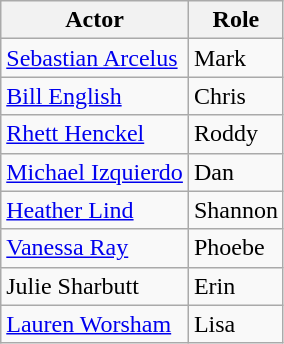<table class="wikitable">
<tr>
<th>Actor</th>
<th>Role</th>
</tr>
<tr>
<td><a href='#'>Sebastian Arcelus</a></td>
<td>Mark</td>
</tr>
<tr>
<td><a href='#'>Bill English</a></td>
<td>Chris</td>
</tr>
<tr>
<td><a href='#'>Rhett Henckel</a></td>
<td>Roddy</td>
</tr>
<tr>
<td><a href='#'>Michael Izquierdo</a></td>
<td>Dan</td>
</tr>
<tr>
<td><a href='#'>Heather Lind</a></td>
<td>Shannon</td>
</tr>
<tr>
<td><a href='#'>Vanessa Ray</a></td>
<td>Phoebe</td>
</tr>
<tr>
<td>Julie Sharbutt</td>
<td>Erin</td>
</tr>
<tr>
<td><a href='#'>Lauren Worsham</a></td>
<td>Lisa</td>
</tr>
</table>
